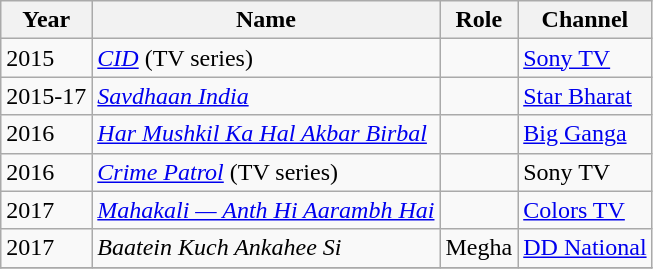<table class="wikitable">
<tr>
<th>Year</th>
<th>Name</th>
<th>Role</th>
<th>Channel</th>
</tr>
<tr>
<td>2015</td>
<td><em><a href='#'>CID</a></em> (TV series)</td>
<td></td>
<td><a href='#'>Sony TV</a></td>
</tr>
<tr>
<td>2015-17</td>
<td><em><a href='#'>Savdhaan India</a></em></td>
<td></td>
<td><a href='#'>Star Bharat</a></td>
</tr>
<tr>
<td>2016</td>
<td><em><a href='#'>Har Mushkil Ka Hal Akbar Birbal</a></em></td>
<td></td>
<td><a href='#'>Big Ganga</a></td>
</tr>
<tr>
<td>2016</td>
<td><em><a href='#'>Crime Patrol</a></em> (TV series)</td>
<td></td>
<td>Sony TV</td>
</tr>
<tr>
<td>2017</td>
<td><em><a href='#'>Mahakali — Anth Hi Aarambh Hai</a></em></td>
<td></td>
<td><a href='#'>Colors TV</a></td>
</tr>
<tr>
<td>2017</td>
<td><em>Baatein Kuch Ankahee Si</em></td>
<td>Megha</td>
<td><a href='#'>DD National</a></td>
</tr>
<tr>
</tr>
</table>
